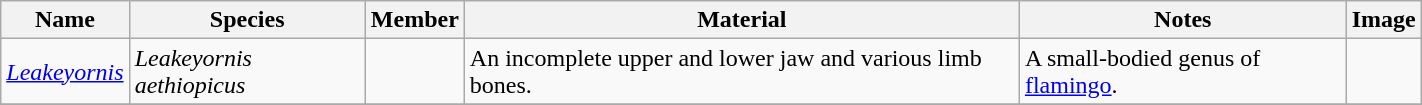<table class="wikitable" align="center" width="75%">
<tr>
<th>Name</th>
<th>Species</th>
<th>Member</th>
<th>Material</th>
<th>Notes</th>
<th>Image</th>
</tr>
<tr>
<td><em><a href='#'>Leakeyornis</a></em></td>
<td><em>Leakeyornis aethiopicus</em></td>
<td></td>
<td>An incomplete upper and lower jaw and various limb bones.</td>
<td>A small-bodied genus of <a href='#'>flamingo</a>.</td>
<td></td>
</tr>
<tr>
</tr>
</table>
